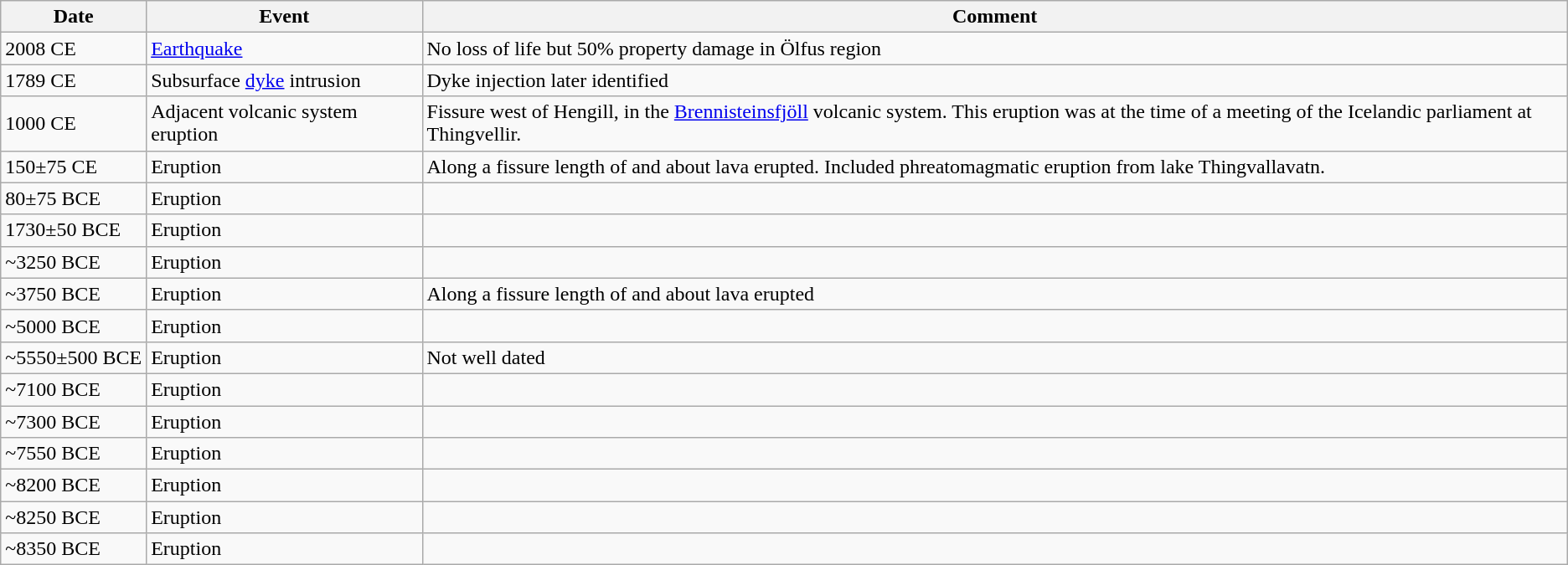<table class="wikitable sortable">
<tr>
<th>Date</th>
<th>Event</th>
<th>Comment</th>
</tr>
<tr>
<td>2008 CE</td>
<td><a href='#'>Earthquake</a></td>
<td>No loss of life but 50% property damage in Ölfus region</td>
</tr>
<tr>
<td>1789 CE</td>
<td>Subsurface <a href='#'>dyke</a> intrusion</td>
<td>Dyke injection later identified</td>
</tr>
<tr>
<td>1000 CE</td>
<td>Adjacent volcanic system eruption</td>
<td>Fissure west of Hengill, in the <a href='#'>Brennisteinsfjöll</a> volcanic system. This eruption was at the time of a meeting of the Icelandic parliament at Thingvellir.</td>
</tr>
<tr>
<td>150±75 CE</td>
<td>Eruption</td>
<td>Along a fissure length of  and about  lava erupted. Included phreatomagmatic eruption from lake Thingvallavatn.</td>
</tr>
<tr>
<td>80±75 BCE</td>
<td>Eruption</td>
<td></td>
</tr>
<tr>
<td>1730±50 BCE</td>
<td>Eruption</td>
<td></td>
</tr>
<tr>
<td>~3250 BCE</td>
<td>Eruption</td>
<td></td>
</tr>
<tr>
<td>~3750 BCE</td>
<td>Eruption</td>
<td>Along a fissure length of  and about  lava erupted</td>
</tr>
<tr>
<td>~5000 BCE</td>
<td>Eruption</td>
<td></td>
</tr>
<tr>
<td>~5550±500 BCE</td>
<td>Eruption</td>
<td>Not well dated</td>
</tr>
<tr>
<td>~7100 BCE</td>
<td>Eruption</td>
<td></td>
</tr>
<tr>
<td>~7300 BCE</td>
<td>Eruption</td>
<td></td>
</tr>
<tr>
<td>~7550 BCE</td>
<td>Eruption</td>
<td></td>
</tr>
<tr>
<td>~8200 BCE</td>
<td>Eruption</td>
<td></td>
</tr>
<tr>
<td>~8250 BCE</td>
<td>Eruption</td>
<td></td>
</tr>
<tr>
<td>~8350 BCE</td>
<td>Eruption</td>
<td></td>
</tr>
</table>
